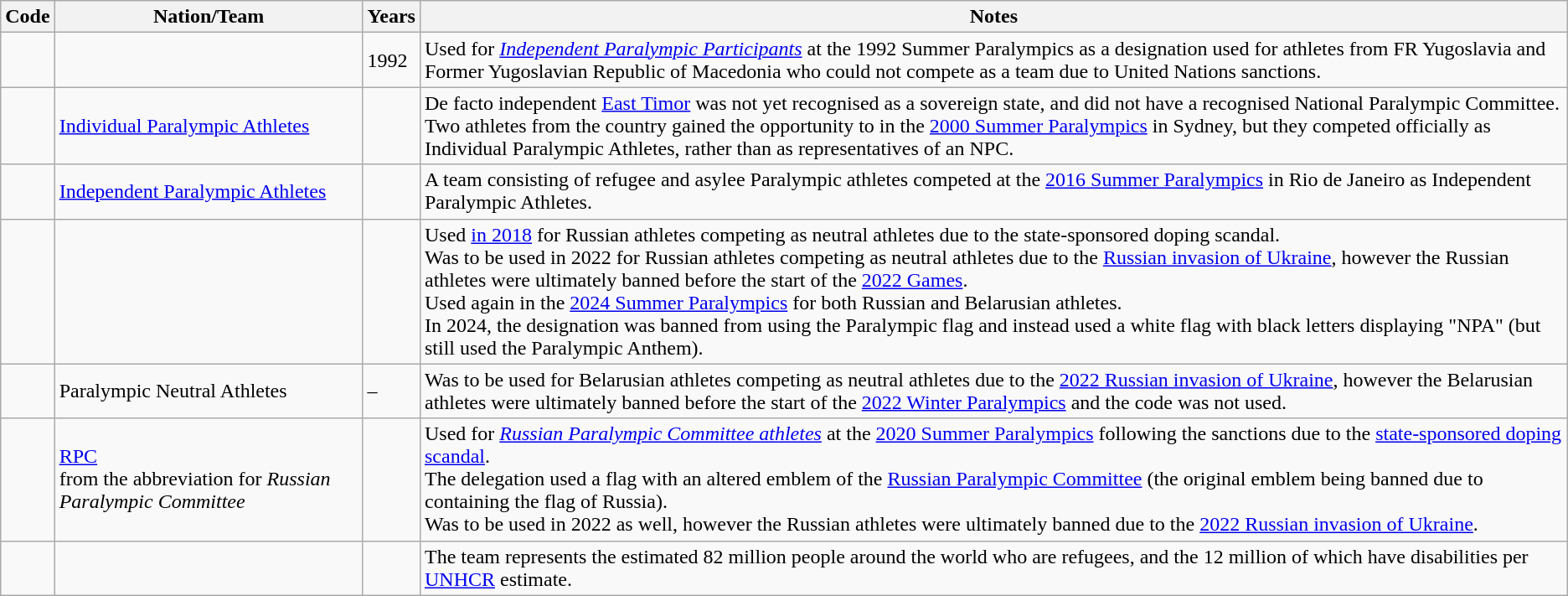<table class="wikitable sortable">
<tr>
<th>Code</th>
<th>Nation/Team</th>
<th>Years</th>
<th>Notes</th>
</tr>
<tr>
<td style="text-align:center;"></td>
<td></td>
<td>1992</td>
<td>Used for <em><a href='#'>Independent Paralympic Participants</a></em> at the 1992 Summer Paralympics as a designation used for athletes from FR Yugoslavia and Former Yugoslavian Republic of Macedonia who could not compete as a team due to United Nations sanctions.</td>
</tr>
<tr>
<td style="text-align:center;"></td>
<td> <a href='#'>Individual Paralympic Athletes</a></td>
<td></td>
<td>De facto independent <a href='#'>East Timor</a> was not yet recognised as a sovereign state, and did not have a recognised National Paralympic Committee.<br>Two athletes from the country gained the opportunity to in the <a href='#'>2000 Summer Paralympics</a> in Sydney, but they competed officially as Individual Paralympic Athletes, rather than as representatives of an NPC.</td>
</tr>
<tr>
<td style="text-align:center;"></td>
<td> <a href='#'>Independent Paralympic Athletes</a></td>
<td></td>
<td>A team consisting of refugee and asylee Paralympic athletes competed at the <a href='#'>2016 Summer Paralympics</a> in Rio de Janeiro as Independent Paralympic Athletes.</td>
</tr>
<tr>
<td style="text-align:center;"></td>
<td></td>
<td></td>
<td>Used <a href='#'>in 2018</a> for Russian athletes competing as neutral athletes due to the state-sponsored doping scandal.<br>Was to be used in 2022 for Russian athletes competing as neutral athletes due to the <a href='#'>Russian invasion of Ukraine</a>, however the Russian athletes were ultimately banned before the start of the <a href='#'>2022 Games</a>.<br>Used again in the <a href='#'>2024 Summer Paralympics</a> for both Russian and Belarusian athletes.<br>In 2024, the designation was banned from using the Paralympic flag and instead used a white flag with black letters displaying "NPA" (but still used the Paralympic Anthem).</td>
</tr>
<tr>
<td style="text-align:center;"></td>
<td> Paralympic Neutral Athletes</td>
<td>–</td>
<td>Was to be used for Belarusian athletes competing as neutral athletes due to the <a href='#'>2022 Russian invasion of Ukraine</a>, however the Belarusian athletes were ultimately banned before the start of the <a href='#'>2022 Winter Paralympics</a> and the code was not used.</td>
</tr>
<tr>
<td style="text-align:center;"></td>
<td> <a href='#'>RPC</a><br>from the abbreviation for <em>Russian Paralympic Committee</em></td>
<td></td>
<td>Used for <em><a href='#'>Russian Paralympic Committee athletes</a></em> at the <a href='#'>2020 Summer Paralympics</a> following the sanctions due to the <a href='#'>state-sponsored doping scandal</a>.<br>The delegation used a flag with an altered emblem of the <a href='#'>Russian Paralympic Committee</a> (the original emblem being banned due to containing the flag of Russia).<br>Was to be used in 2022 as well, however the Russian athletes were ultimately banned due to the <a href='#'>2022 Russian invasion of Ukraine</a>.</td>
</tr>
<tr>
<td style="text-align:center;"></td>
<td></td>
<td></td>
<td>The team represents the estimated 82 million people around the world who are refugees, and the 12 million of which have disabilities per <a href='#'>UNHCR</a> estimate.</td>
</tr>
</table>
